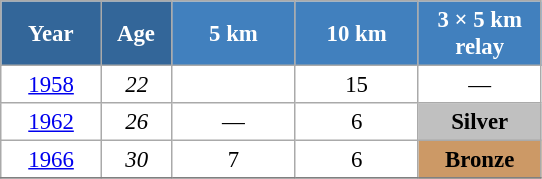<table class="wikitable" style="font-size:95%; text-align:center; border:grey solid 1px; border-collapse:collapse; background:#ffffff;">
<tr>
<th style="background-color:#369; color:white; width:60px;"> Year </th>
<th style="background-color:#369; color:white; width:40px;"> Age </th>
<th style="background-color:#4180be; color:white; width:75px;"> 5 km </th>
<th style="background-color:#4180be; color:white; width:75px;"> 10 km </th>
<th style="background-color:#4180be; color:white; width:75px;"> 3 × 5 km <br> relay </th>
</tr>
<tr>
<td><a href='#'>1958</a></td>
<td><em>22</em></td>
<td></td>
<td>15</td>
<td>—</td>
</tr>
<tr>
<td><a href='#'>1962</a></td>
<td><em>26</em></td>
<td>—</td>
<td>6</td>
<td style="background:silver;"><strong>Silver</strong></td>
</tr>
<tr>
<td><a href='#'>1966</a></td>
<td><em>30</em></td>
<td>7</td>
<td>6</td>
<td bgcolor="cc9966"><strong>Bronze</strong></td>
</tr>
<tr>
</tr>
</table>
